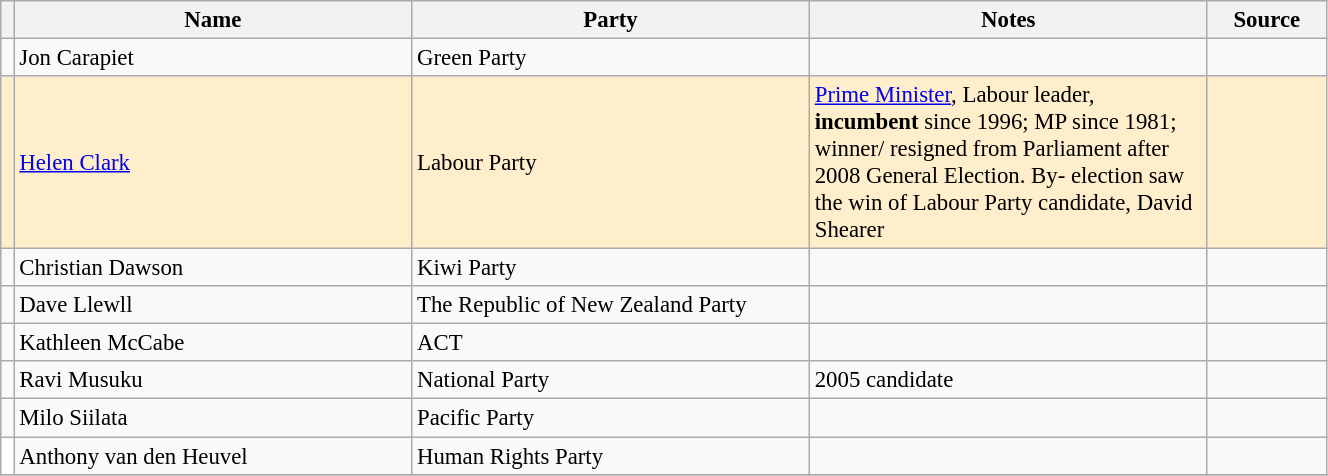<table class="wikitable" width="70%" style="font-size:95%;">
<tr>
<th width=1%></th>
<th width=30%>Name</th>
<th width=30%>Party</th>
<th width=30%>Notes</th>
<th width=9%>Source</th>
</tr>
<tr -->
<td bgcolor=></td>
<td>Jon Carapiet</td>
<td>Green Party</td>
<td></td>
<td></td>
</tr>
<tr ---- bgcolor=#FFEECC>
<td bgcolor=></td>
<td><a href='#'>Helen Clark</a></td>
<td>Labour Party</td>
<td><a href='#'>Prime Minister</a>, Labour leader, <strong>incumbent</strong> since 1996; MP since 1981; winner/ resigned from Parliament after 2008 General Election. By- election saw the win of Labour Party candidate, David Shearer</td>
<td></td>
</tr>
<tr -->
<td bgcolor=></td>
<td>Christian Dawson</td>
<td>Kiwi Party</td>
<td></td>
<td></td>
</tr>
<tr -->
<td bgcolor=></td>
<td>Dave Llewll</td>
<td>The Republic of New Zealand Party</td>
<td></td>
<td></td>
</tr>
<tr -->
<td bgcolor=></td>
<td>Kathleen McCabe</td>
<td>ACT</td>
<td></td>
<td></td>
</tr>
<tr -->
<td bgcolor=></td>
<td>Ravi Musuku</td>
<td>National Party</td>
<td>2005 candidate</td>
<td></td>
</tr>
<tr -->
<td bgcolor=></td>
<td>Milo Siilata</td>
<td>Pacific Party</td>
<td></td>
<td></td>
</tr>
<tr -->
<td bgcolor=white></td>
<td>Anthony van den Heuvel</td>
<td>Human Rights Party</td>
<td></td>
<td></td>
</tr>
<tr -->
</tr>
</table>
